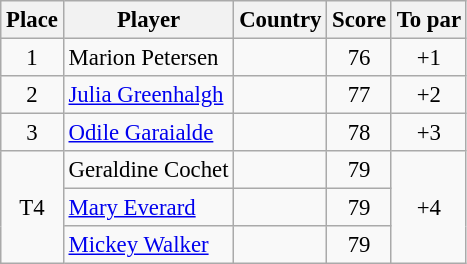<table class="wikitable" style="font-size:95%;">
<tr>
<th>Place</th>
<th>Player</th>
<th>Country</th>
<th>Score</th>
<th>To par</th>
</tr>
<tr>
<td align=center>1</td>
<td>Marion Petersen</td>
<td></td>
<td align=center>76</td>
<td align=center>+1</td>
</tr>
<tr>
<td align=center>2</td>
<td><a href='#'>Julia Greenhalgh</a></td>
<td></td>
<td align=center>77</td>
<td align=center>+2</td>
</tr>
<tr>
<td align=center>3</td>
<td><a href='#'>Odile Garaialde</a></td>
<td></td>
<td align=center>78</td>
<td align=center>+3</td>
</tr>
<tr>
<td rowspan=3 align=center>T4</td>
<td>Geraldine Cochet</td>
<td></td>
<td align=center>79</td>
<td rowspan=3 align=center>+4</td>
</tr>
<tr>
<td><a href='#'>Mary Everard</a></td>
<td></td>
<td align=center>79</td>
</tr>
<tr>
<td><a href='#'>Mickey Walker</a></td>
<td></td>
<td align=center>79</td>
</tr>
</table>
